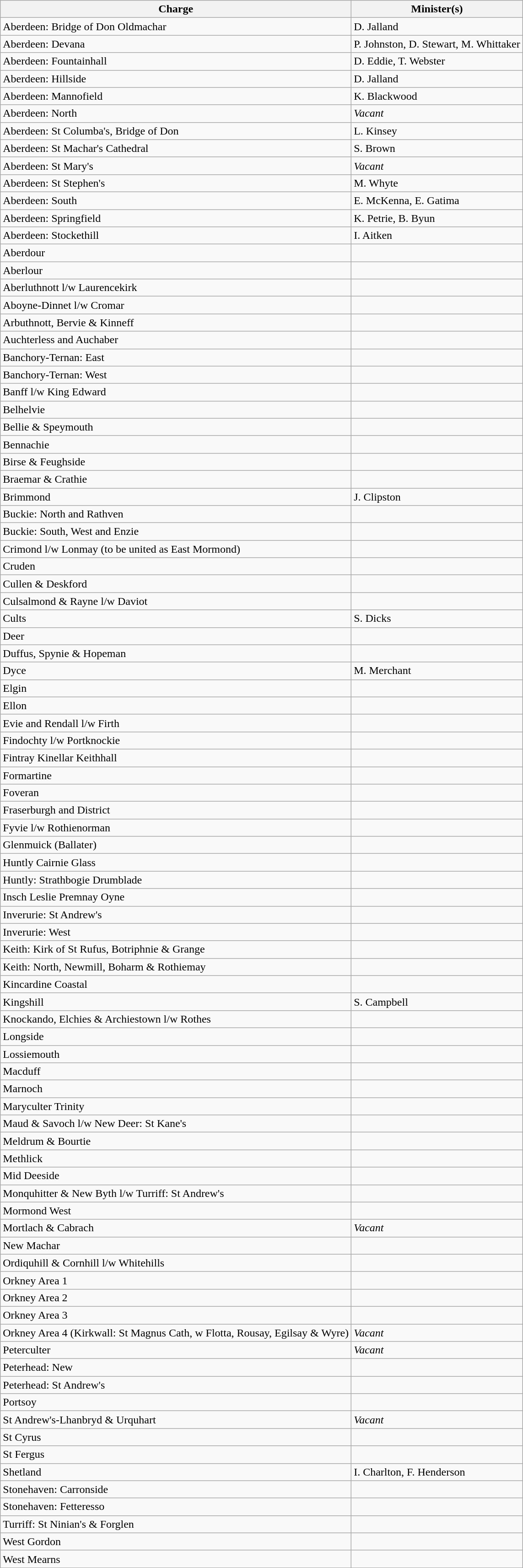<table class="wikitable">
<tr>
<th>Charge</th>
<th>Minister(s)</th>
</tr>
<tr>
<td>Aberdeen: Bridge of Don Oldmachar</td>
<td>D. Jalland</td>
</tr>
<tr>
<td>Aberdeen: Devana</td>
<td>P. Johnston, D. Stewart, M. Whittaker</td>
</tr>
<tr>
<td>Aberdeen: Fountainhall</td>
<td>D. Eddie, T. Webster</td>
</tr>
<tr>
<td>Aberdeen: Hillside</td>
<td>D. Jalland</td>
</tr>
<tr>
<td>Aberdeen: Mannofield</td>
<td>K. Blackwood</td>
</tr>
<tr>
<td>Aberdeen: North</td>
<td><em>Vacant</em></td>
</tr>
<tr>
<td>Aberdeen: St Columba's, Bridge of Don</td>
<td>L. Kinsey</td>
</tr>
<tr>
<td>Aberdeen: St Machar's Cathedral</td>
<td>S. Brown</td>
</tr>
<tr>
<td>Aberdeen: St Mary's</td>
<td><em>Vacant</em></td>
</tr>
<tr>
<td>Aberdeen: St Stephen's</td>
<td>M. Whyte</td>
</tr>
<tr>
<td>Aberdeen: South</td>
<td>E. McKenna, E. Gatima</td>
</tr>
<tr>
<td>Aberdeen: Springfield</td>
<td>K. Petrie, B. Byun</td>
</tr>
<tr>
<td>Aberdeen: Stockethill</td>
<td>I. Aitken</td>
</tr>
<tr>
<td>Aberdour</td>
<td></td>
</tr>
<tr>
<td>Aberlour</td>
<td></td>
</tr>
<tr>
<td>Aberluthnott l/w Laurencekirk</td>
<td></td>
</tr>
<tr>
<td>Aboyne-Dinnet l/w Cromar</td>
<td></td>
</tr>
<tr>
<td>Arbuthnott, Bervie & Kinneff</td>
<td></td>
</tr>
<tr>
<td>Auchterless and Auchaber</td>
<td></td>
</tr>
<tr>
<td>Banchory-Ternan: East</td>
<td></td>
</tr>
<tr>
<td>Banchory-Ternan: West</td>
<td></td>
</tr>
<tr>
<td>Banff l/w King Edward</td>
<td></td>
</tr>
<tr>
<td>Belhelvie</td>
<td></td>
</tr>
<tr>
<td>Bellie & Speymouth</td>
<td></td>
</tr>
<tr>
<td>Bennachie</td>
<td></td>
</tr>
<tr>
<td>Birse & Feughside</td>
<td></td>
</tr>
<tr>
<td>Braemar & Crathie</td>
<td></td>
</tr>
<tr>
<td>Brimmond</td>
<td>J. Clipston</td>
</tr>
<tr>
<td>Buckie: North and Rathven</td>
<td></td>
</tr>
<tr>
<td>Buckie: South, West and Enzie</td>
<td></td>
</tr>
<tr>
<td>Crimond l/w Lonmay (to be united as East Mormond)</td>
<td></td>
</tr>
<tr>
<td>Cruden</td>
<td></td>
</tr>
<tr>
<td>Cullen & Deskford</td>
<td></td>
</tr>
<tr>
<td>Culsalmond & Rayne l/w Daviot</td>
<td></td>
</tr>
<tr>
<td>Cults</td>
<td>S. Dicks</td>
</tr>
<tr>
<td>Deer</td>
<td></td>
</tr>
<tr>
<td>Duffus, Spynie & Hopeman</td>
<td></td>
</tr>
<tr>
<td>Dyce</td>
<td>M. Merchant</td>
</tr>
<tr>
<td>Elgin</td>
<td></td>
</tr>
<tr>
<td>Ellon</td>
<td></td>
</tr>
<tr>
<td>Evie and Rendall l/w Firth</td>
<td></td>
</tr>
<tr>
<td>Findochty l/w Portknockie</td>
<td></td>
</tr>
<tr>
<td>Fintray Kinellar Keithhall</td>
<td></td>
</tr>
<tr>
<td>Formartine</td>
<td></td>
</tr>
<tr>
<td>Foveran</td>
<td></td>
</tr>
<tr>
<td>Fraserburgh and District</td>
<td></td>
</tr>
<tr>
<td>Fyvie l/w Rothienorman</td>
<td></td>
</tr>
<tr>
<td>Glenmuick (Ballater)</td>
<td></td>
</tr>
<tr>
<td>Huntly Cairnie Glass</td>
<td></td>
</tr>
<tr>
<td>Huntly: Strathbogie Drumblade</td>
<td></td>
</tr>
<tr>
<td>Insch Leslie Premnay Oyne</td>
<td></td>
</tr>
<tr>
<td>Inverurie: St Andrew's</td>
<td></td>
</tr>
<tr>
<td>Inverurie: West</td>
<td></td>
</tr>
<tr>
<td>Keith: Kirk of St Rufus, Botriphnie & Grange</td>
<td></td>
</tr>
<tr>
<td>Keith: North, Newmill, Boharm & Rothiemay</td>
<td></td>
</tr>
<tr>
<td>Kincardine Coastal</td>
<td></td>
</tr>
<tr>
<td>Kingshill</td>
<td>S. Campbell</td>
</tr>
<tr>
<td>Knockando, Elchies & Archiestown l/w Rothes</td>
<td></td>
</tr>
<tr>
<td>Longside</td>
<td></td>
</tr>
<tr>
<td>Lossiemouth</td>
<td></td>
</tr>
<tr>
<td>Macduff</td>
<td></td>
</tr>
<tr>
<td>Marnoch</td>
<td></td>
</tr>
<tr>
<td>Maryculter Trinity</td>
<td></td>
</tr>
<tr>
<td>Maud & Savoch l/w New Deer: St Kane's</td>
<td></td>
</tr>
<tr>
<td>Meldrum & Bourtie</td>
<td></td>
</tr>
<tr>
<td>Methlick</td>
<td></td>
</tr>
<tr>
<td>Mid Deeside</td>
<td></td>
</tr>
<tr>
<td>Monquhitter & New Byth l/w Turriff: St Andrew's</td>
<td></td>
</tr>
<tr>
<td>Mormond West</td>
<td></td>
</tr>
<tr>
<td>Mortlach & Cabrach</td>
<td><em>Vacant</em></td>
</tr>
<tr>
<td>New Machar</td>
<td></td>
</tr>
<tr>
<td>Ordiquhill & Cornhill l/w Whitehills</td>
<td></td>
</tr>
<tr>
<td>Orkney Area 1</td>
<td></td>
</tr>
<tr>
<td>Orkney Area 2</td>
<td></td>
</tr>
<tr>
<td>Orkney Area 3</td>
<td></td>
</tr>
<tr>
<td>Orkney Area 4 (Kirkwall: St Magnus Cath, w Flotta, Rousay, Egilsay & Wyre)</td>
<td><em>Vacant</em></td>
</tr>
<tr>
<td>Peterculter</td>
<td><em>Vacant</em></td>
</tr>
<tr>
<td>Peterhead: New</td>
<td></td>
</tr>
<tr>
<td>Peterhead: St Andrew's</td>
<td></td>
</tr>
<tr>
<td>Portsoy</td>
<td></td>
</tr>
<tr>
<td>St Andrew's-Lhanbryd & Urquhart</td>
<td><em>Vacant</em></td>
</tr>
<tr>
<td>St Cyrus</td>
<td></td>
</tr>
<tr>
<td>St Fergus</td>
<td></td>
</tr>
<tr>
<td>Shetland</td>
<td>I. Charlton, F. Henderson</td>
</tr>
<tr>
<td>Stonehaven: Carronside</td>
<td></td>
</tr>
<tr>
<td>Stonehaven: Fetteresso</td>
<td></td>
</tr>
<tr>
<td>Turriff: St Ninian's & Forglen</td>
<td></td>
</tr>
<tr>
<td>West Gordon</td>
<td></td>
</tr>
<tr>
<td>West Mearns</td>
<td></td>
</tr>
</table>
